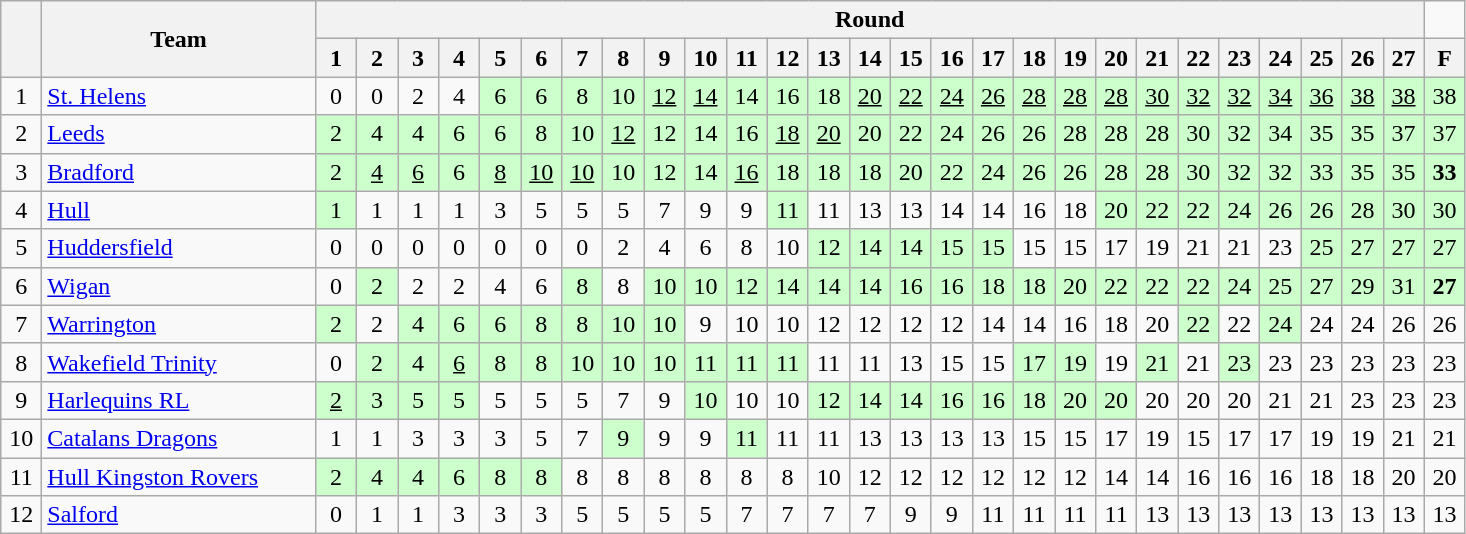<table class="wikitable" style="text-align:center;">
<tr>
<th style="width:20px;" rowspan="2" abbr="Position"> </th>
<th style="width:175px;" rowspan="2">Team</th>
<th style="width:540px;" colspan="27">Round</th>
</tr>
<tr>
<th style="width:20px;" abbr="Round 1">1</th>
<th style="width:20px;" abbr="Round 2">2</th>
<th style="width:20px;" abbr="Round 3">3</th>
<th style="width:20px;" abbr="Round 4">4</th>
<th style="width:20px;" abbr="Round 5">5</th>
<th style="width:20px;" abbr="Round 6">6</th>
<th style="width:20px;" abbr="Round 7">7</th>
<th style="width:20px;" abbr="Round 8">8</th>
<th style="width:20px;" abbr="Round 9">9</th>
<th style="width:20px;" abbr="Round 10">10</th>
<th style="width:20px;" abbr="Round 11">11</th>
<th style="width:20px;" abbr="Round 12">12</th>
<th style="width:20px;" abbr="Round 13">13</th>
<th style="width:20px;" abbr="Round 14">14</th>
<th style="width:20px;" abbr="Round 15">15</th>
<th style="width:20px;" abbr="Round 16">16</th>
<th style="width:20px;" abbr="Round 17">17</th>
<th style="width:20px;" abbr="Round 18">18</th>
<th style="width:20px;" abbr="Round 19">19</th>
<th style="width:20px;" abbr="Round 20">20</th>
<th style="width:20px;" abbr="Round 21">21</th>
<th style="width:20px;" abbr="Round 22">22</th>
<th style="width:20px;" abbr="Round 23">23</th>
<th style="width:20px;" abbr="Round 24">24</th>
<th style="width:20px;" abbr="Round 25">25</th>
<th style="width:20px;" abbr="Round 26">26</th>
<th style="width:20px;" abbr="Round 27">27</th>
<th style="width:20px;" abbr="Final positions">F</th>
</tr>
<tr>
<td>1</td>
<td style="text-align:left;"> <a href='#'>St. Helens</a></td>
<td>0</td>
<td>0</td>
<td>2</td>
<td>4</td>
<td style="background:#cfc;">6</td>
<td style="background:#cfc;">6</td>
<td style="background:#cfc;">8</td>
<td style="background:#cfc;">10</td>
<td style="background:#cfc;"><u>12</u></td>
<td style="background:#cfc;"><u>14</u></td>
<td style="background:#cfc;">14</td>
<td style="background:#cfc;">16</td>
<td style="background:#cfc;">18</td>
<td style="background:#cfc;"><u>20</u></td>
<td style="background:#cfc;"><u>22</u></td>
<td style="background:#cfc;"><u>24</u></td>
<td style="background:#cfc;"><u>26</u></td>
<td style="background:#cfc;"><u>28</u></td>
<td style="background:#cfc;"><u>28</u></td>
<td style="background:#cfc;"><u>28</u></td>
<td style="background:#cfc;"><u>30</u></td>
<td style="background:#cfc;"><u>32</u></td>
<td style="background:#cfc;"><u>32</u></td>
<td style="background:#cfc;"><u>34</u></td>
<td style="background:#cfc;"><u>36</u></td>
<td style="background:#cfc;"><u>38</u></td>
<td style="background:#cfc;"><u>38</u></td>
<td style="background:#cfc;">38</td>
</tr>
<tr>
<td>2</td>
<td style="text-align:left;"> <a href='#'>Leeds</a></td>
<td style="background:#cfc;">2</td>
<td style="background:#cfc;">4</td>
<td style="background:#cfc;">4</td>
<td style="background:#cfc;">6</td>
<td style="background:#cfc;">6</td>
<td style="background:#cfc;">8</td>
<td style="background:#cfc;">10</td>
<td style="background:#cfc;"><u>12</u></td>
<td style="background:#cfc;">12</td>
<td style="background:#cfc;">14</td>
<td style="background:#cfc;">16</td>
<td style="background:#cfc;"><u>18</u></td>
<td style="background:#cfc;"><u>20</u></td>
<td style="background:#cfc;">20</td>
<td style="background:#cfc;">22</td>
<td style="background:#cfc;">24</td>
<td style="background:#cfc;">26</td>
<td style="background:#cfc;">26</td>
<td style="background:#cfc;">28</td>
<td style="background:#cfc;">28</td>
<td style="background:#cfc;">28</td>
<td style="background:#cfc;">30</td>
<td style="background:#cfc;">32</td>
<td style="background:#cfc;">34</td>
<td style="background:#cfc;">35</td>
<td style="background:#cfc;">35</td>
<td style="background:#cfc;">37</td>
<td style="background:#cfc;">37</td>
</tr>
<tr>
<td>3</td>
<td style="text-align:left;"> <a href='#'>Bradford</a></td>
<td style="background:#cfc;">2</td>
<td style="background:#cfc;"><u>4</u></td>
<td style="background:#cfc;"><u>6</u></td>
<td style="background:#cfc;">6</td>
<td style="background:#cfc;"><u>8</u></td>
<td style="background:#cfc;"><u>10</u></td>
<td style="background:#cfc;"><u>10</u></td>
<td style="background:#cfc;">10</td>
<td style="background:#cfc;">12</td>
<td style="background:#cfc;">14</td>
<td style="background:#cfc;"><u>16</u></td>
<td style="background:#cfc;">18</td>
<td style="background:#cfc;">18</td>
<td style="background:#cfc;">18</td>
<td style="background:#cfc;">20</td>
<td style="background:#cfc;">22</td>
<td style="background:#cfc;">24</td>
<td style="background:#cfc;">26</td>
<td style="background:#cfc;">26</td>
<td style="background:#cfc;">28</td>
<td style="background:#cfc;">28</td>
<td style="background:#cfc;">30</td>
<td style="background:#cfc;">32</td>
<td style="background:#cfc;">32</td>
<td style="background:#cfc;">33</td>
<td style="background:#cfc;">35</td>
<td style="background:#cfc;">35</td>
<td style="background:#cfc;"><strong>33</strong></td>
</tr>
<tr>
<td>4</td>
<td style="text-align:left;"> <a href='#'>Hull</a></td>
<td style="background:#cfc;">1</td>
<td>1</td>
<td>1</td>
<td>1</td>
<td>3</td>
<td>5</td>
<td>5</td>
<td>5</td>
<td>7</td>
<td>9</td>
<td>9</td>
<td style="background:#cfc;">11</td>
<td>11</td>
<td>13</td>
<td>13</td>
<td>14</td>
<td>14</td>
<td>16</td>
<td>18</td>
<td style="background:#cfc;">20</td>
<td style="background:#cfc;">22</td>
<td style="background:#cfc;">22</td>
<td style="background:#cfc;">24</td>
<td style="background:#cfc;">26</td>
<td style="background:#cfc;">26</td>
<td style="background:#cfc;">28</td>
<td style="background:#cfc;">30</td>
<td style="background:#cfc;">30</td>
</tr>
<tr>
<td>5</td>
<td style="text-align:left;"> <a href='#'>Huddersfield</a></td>
<td>0</td>
<td>0</td>
<td>0</td>
<td>0</td>
<td>0</td>
<td>0</td>
<td>0</td>
<td>2</td>
<td>4</td>
<td>6</td>
<td>8</td>
<td>10</td>
<td style="background:#cfc;">12</td>
<td style="background:#cfc;">14</td>
<td style="background:#cfc;">14</td>
<td style="background:#cfc;">15</td>
<td style="background:#cfc;">15</td>
<td>15</td>
<td>15</td>
<td>17</td>
<td>19</td>
<td>21</td>
<td>21</td>
<td>23</td>
<td style="background:#cfc;">25</td>
<td style="background:#cfc;">27</td>
<td style="background:#cfc;">27</td>
<td style="background:#cfc;">27</td>
</tr>
<tr>
<td>6</td>
<td style="text-align:left;"> <a href='#'>Wigan</a></td>
<td>0</td>
<td style="background:#cfc;">2</td>
<td>2</td>
<td>2</td>
<td>4</td>
<td>6</td>
<td style="background:#cfc;">8</td>
<td>8</td>
<td style="background:#cfc;">10</td>
<td style="background:#cfc;">10</td>
<td style="background:#cfc;">12</td>
<td style="background:#cfc;">14</td>
<td style="background:#cfc;">14</td>
<td style="background:#cfc;">14</td>
<td style="background:#cfc;">16</td>
<td style="background:#cfc;">16</td>
<td style="background:#cfc;">18</td>
<td style="background:#cfc;">18</td>
<td style="background:#cfc;">20</td>
<td style="background:#cfc;">22</td>
<td style="background:#cfc;">22</td>
<td style="background:#cfc;">22</td>
<td style="background:#cfc;">24</td>
<td style="background:#cfc;">25</td>
<td style="background:#cfc;">27</td>
<td style="background:#cfc;">29</td>
<td style="background:#cfc;">31</td>
<td style="background:#cfc;"><strong>27</strong></td>
</tr>
<tr>
<td>7</td>
<td style="text-align:left;"> <a href='#'>Warrington</a></td>
<td style="background:#cfc;">2</td>
<td>2</td>
<td style="background:#cfc;">4</td>
<td style="background:#cfc;">6</td>
<td style="background:#cfc;">6</td>
<td style="background:#cfc;">8</td>
<td style="background:#cfc;">8</td>
<td style="background:#cfc;">10</td>
<td style="background:#cfc;">10</td>
<td>9</td>
<td>10</td>
<td>10</td>
<td>12</td>
<td>12</td>
<td>12</td>
<td>12</td>
<td>14</td>
<td>14</td>
<td>16</td>
<td>18</td>
<td>20</td>
<td style="background:#cfc;">22</td>
<td>22</td>
<td style="background:#cfc;">24</td>
<td>24</td>
<td>24</td>
<td>26</td>
<td>26</td>
</tr>
<tr>
<td>8</td>
<td style="text-align:left;"> <a href='#'>Wakefield Trinity</a></td>
<td>0</td>
<td style="background:#cfc;">2</td>
<td style="background:#cfc;">4</td>
<td style="background:#cfc;"><u>6</u></td>
<td style="background:#cfc;">8</td>
<td style="background:#cfc;">8</td>
<td style="background:#cfc;">10</td>
<td style="background:#cfc;">10</td>
<td style="background:#cfc;">10</td>
<td style="background:#cfc;">11</td>
<td style="background:#cfc;">11</td>
<td style="background:#cfc;">11</td>
<td>11</td>
<td>11</td>
<td>13</td>
<td>15</td>
<td>15</td>
<td style="background:#cfc;">17</td>
<td style="background:#cfc;">19</td>
<td>19</td>
<td style="background:#cfc;">21</td>
<td>21</td>
<td style="background:#cfc;">23</td>
<td>23</td>
<td>23</td>
<td>23</td>
<td>23</td>
<td>23</td>
</tr>
<tr>
<td>9</td>
<td style="text-align:left;"> <a href='#'>Harlequins RL</a></td>
<td style="background:#cfc;"><u>2</u></td>
<td style="background:#cfc;">3</td>
<td style="background:#cfc;">5</td>
<td style="background:#cfc;">5</td>
<td>5</td>
<td>5</td>
<td>5</td>
<td>7</td>
<td>9</td>
<td style="background:#cfc;">10</td>
<td>10</td>
<td>10</td>
<td style="background:#cfc;">12</td>
<td style="background:#cfc;">14</td>
<td style="background:#cfc;">14</td>
<td style="background:#cfc;">16</td>
<td style="background:#cfc;">16</td>
<td style="background:#cfc;">18</td>
<td style="background:#cfc;">20</td>
<td style="background:#cfc;">20</td>
<td>20</td>
<td>20</td>
<td>20</td>
<td>21</td>
<td>21</td>
<td>23</td>
<td>23</td>
<td>23</td>
</tr>
<tr>
<td>10</td>
<td style="text-align:left;"> <a href='#'>Catalans Dragons</a></td>
<td>1</td>
<td>1</td>
<td>3</td>
<td>3</td>
<td>3</td>
<td>5</td>
<td>7</td>
<td style="background:#cfc;">9</td>
<td>9</td>
<td>9</td>
<td style="background:#cfc;">11</td>
<td>11</td>
<td>11</td>
<td>13</td>
<td>13</td>
<td>13</td>
<td>13</td>
<td>15</td>
<td>15</td>
<td>17</td>
<td>19</td>
<td>15</td>
<td>17</td>
<td>17</td>
<td>19</td>
<td>19</td>
<td>21</td>
<td>21</td>
</tr>
<tr>
<td>11</td>
<td style="text-align:left;"> <a href='#'>Hull Kingston Rovers</a></td>
<td style="background:#cfc;">2</td>
<td style="background:#cfc;">4</td>
<td style="background:#cfc;">4</td>
<td style="background:#cfc;">6</td>
<td style="background:#cfc;">8</td>
<td style="background:#cfc;">8</td>
<td>8</td>
<td>8</td>
<td>8</td>
<td>8</td>
<td>8</td>
<td>8</td>
<td>10</td>
<td>12</td>
<td>12</td>
<td>12</td>
<td>12</td>
<td>12</td>
<td>12</td>
<td>14</td>
<td>14</td>
<td>16</td>
<td>16</td>
<td>16</td>
<td>18</td>
<td>18</td>
<td>20</td>
<td>20</td>
</tr>
<tr>
<td>12</td>
<td style="text-align:left;"> <a href='#'>Salford</a></td>
<td>0</td>
<td>1</td>
<td>1</td>
<td>3</td>
<td>3</td>
<td>3</td>
<td>5</td>
<td>5</td>
<td>5</td>
<td>5</td>
<td>7</td>
<td>7</td>
<td>7</td>
<td>7</td>
<td>9</td>
<td>9</td>
<td>11</td>
<td>11</td>
<td>11</td>
<td>11</td>
<td>13</td>
<td>13</td>
<td>13</td>
<td>13</td>
<td>13</td>
<td>13</td>
<td>13</td>
<td>13</td>
</tr>
</table>
